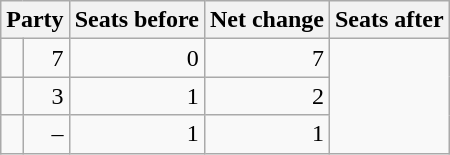<table class=wikitable style="text-align:right">
<tr>
<th colspan="2">Party</th>
<th>Seats before</th>
<th>Net change</th>
<th>Seats after</th>
</tr>
<tr>
<td></td>
<td>7</td>
<td> 0</td>
<td>7</td>
</tr>
<tr>
<td></td>
<td>3</td>
<td> 1</td>
<td>2</td>
</tr>
<tr>
<td></td>
<td>–</td>
<td> 1</td>
<td>1</td>
</tr>
</table>
